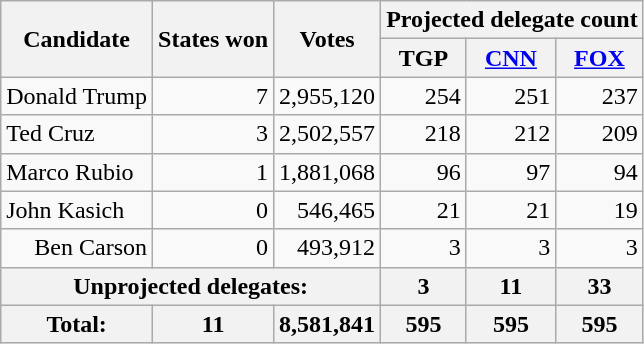<table class="wikitable" style="text-align:right;">
<tr>
<th rowspan="2">Candidate</th>
<th rowspan="2">States won</th>
<th rowspan="2">Votes</th>
<th colspan="3">Projected delegate count</th>
</tr>
<tr>
<th>TGP</th>
<th><a href='#'>CNN</a></th>
<th><a href='#'>FOX</a></th>
</tr>
<tr>
<td style="text-align:left;">Donald Trump</td>
<td>7</td>
<td>2,955,120</td>
<td>254</td>
<td>251</td>
<td>237</td>
</tr>
<tr>
<td style="text-align:left;">Ted Cruz</td>
<td>3</td>
<td>2,502,557</td>
<td>218</td>
<td>212</td>
<td>209</td>
</tr>
<tr>
<td style="text-align:left;">Marco Rubio</td>
<td>1</td>
<td>1,881,068</td>
<td>96</td>
<td>97</td>
<td>94</td>
</tr>
<tr>
<td style="text-align:left;">John Kasich</td>
<td>0</td>
<td>546,465</td>
<td>21</td>
<td>21</td>
<td>19</td>
</tr>
<tr>
<td>Ben Carson</td>
<td>0</td>
<td>493,912</td>
<td>3</td>
<td>3</td>
<td>3</td>
</tr>
<tr style="background:#eee;">
<th colspan="3">Unprojected delegates:</th>
<th>3</th>
<th>11</th>
<th>33</th>
</tr>
<tr style="background:#eee;">
<th>Total:</th>
<th>11</th>
<th>8,581,841 </th>
<th>595</th>
<th>595</th>
<th>595</th>
</tr>
</table>
